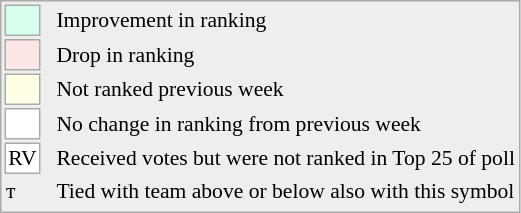<table style="font-size:90%; border:1px solid #aaa; white-space:nowrap; background:#eee;">
<tr>
<td style="background:#d8ffeb; width:20px; border:1px solid #aaa;"> </td>
<td rowspan=6> </td>
<td>Improvement in ranking</td>
</tr>
<tr>
<td style="background:#ffe6e6; width:20px; border:1px solid #aaa;"> </td>
<td>Drop in ranking</td>
</tr>
<tr>
<td style="background:#ffffe6; width:20px; border:1px solid #aaa;"> </td>
<td>Not ranked previous week</td>
</tr>
<tr>
<td style="background:#fff; width:20px; border:1px solid #aaa;"> </td>
<td>No change in ranking from previous week</td>
</tr>
<tr>
<td style="text-align:center; width:20px; border:1px solid #aaa; background:white;">RV</td>
<td>Received votes but were not ranked in Top 25 of poll</td>
</tr>
<tr>
<td>т</td>
<td>Tied with team above or below also with this symbol</td>
</tr>
<tr>
</tr>
</table>
